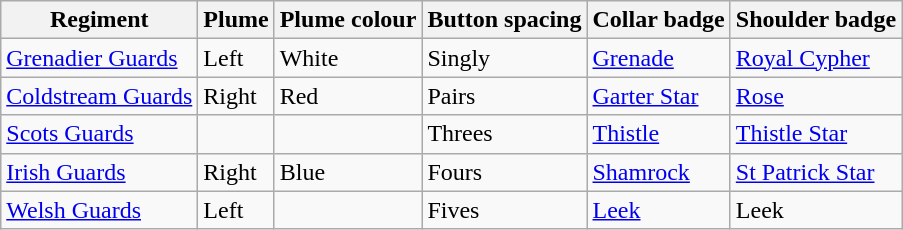<table class="wikitable">
<tr>
<th>Regiment</th>
<th>Plume</th>
<th>Plume colour</th>
<th>Button spacing</th>
<th>Collar badge</th>
<th>Shoulder badge</th>
</tr>
<tr>
<td><a href='#'>Grenadier Guards</a></td>
<td>Left</td>
<td>White</td>
<td>Singly</td>
<td><a href='#'>Grenade</a></td>
<td><a href='#'>Royal Cypher</a></td>
</tr>
<tr>
<td><a href='#'>Coldstream Guards</a></td>
<td>Right</td>
<td>Red</td>
<td>Pairs</td>
<td><a href='#'>Garter Star</a></td>
<td><a href='#'>Rose</a></td>
</tr>
<tr>
<td><a href='#'>Scots Guards</a></td>
<td></td>
<td></td>
<td>Threes</td>
<td><a href='#'>Thistle</a></td>
<td><a href='#'>Thistle Star</a></td>
</tr>
<tr>
<td><a href='#'>Irish Guards</a></td>
<td>Right</td>
<td>Blue</td>
<td>Fours</td>
<td><a href='#'>Shamrock</a></td>
<td><a href='#'>St Patrick Star</a></td>
</tr>
<tr>
<td><a href='#'>Welsh Guards</a></td>
<td>Left</td>
<td></td>
<td>Fives</td>
<td><a href='#'>Leek</a></td>
<td>Leek</td>
</tr>
</table>
